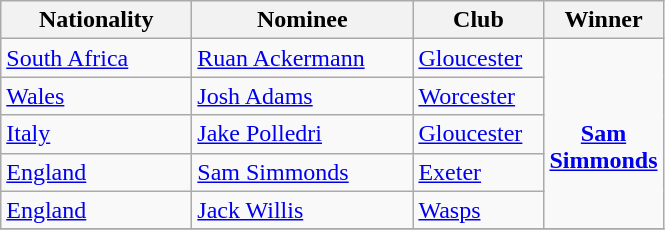<table class="wikitable">
<tr>
<th width=120>Nationality</th>
<th width=140>Nominee</th>
<th width=80>Club</th>
<th width=70>Winner</th>
</tr>
<tr>
<td> <a href='#'>South Africa</a></td>
<td><a href='#'>Ruan Ackermann</a></td>
<td><a href='#'>Gloucester</a></td>
<td rowspan=5 align=center><br><strong><a href='#'>Sam Simmonds</a></strong></td>
</tr>
<tr>
<td> <a href='#'>Wales</a></td>
<td><a href='#'>Josh Adams</a></td>
<td><a href='#'>Worcester</a></td>
</tr>
<tr>
<td> <a href='#'>Italy</a></td>
<td><a href='#'>Jake Polledri</a></td>
<td><a href='#'>Gloucester</a></td>
</tr>
<tr>
<td> <a href='#'>England</a></td>
<td><a href='#'>Sam Simmonds</a></td>
<td><a href='#'>Exeter</a></td>
</tr>
<tr>
<td> <a href='#'>England</a></td>
<td><a href='#'>Jack Willis</a></td>
<td><a href='#'>Wasps</a></td>
</tr>
<tr>
</tr>
</table>
